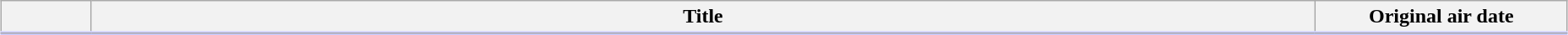<table class="wikitable" style="width:98%; margin:auto; background:#FFF;">
<tr style="border-bottom: 3px solid #CCF;">
<th style="width:4em;"></th>
<th>Title</th>
<th style="width:12em;">Original air date</th>
</tr>
<tr>
</tr>
</table>
